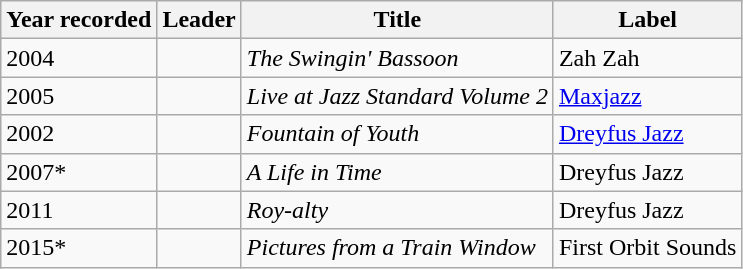<table class="wikitable sortable">
<tr>
<th>Year recorded</th>
<th>Leader</th>
<th>Title</th>
<th>Label</th>
</tr>
<tr>
<td>2004</td>
<td></td>
<td><em>The Swingin' Bassoon</em></td>
<td>Zah Zah</td>
</tr>
<tr>
<td>2005</td>
<td></td>
<td><em>Live at Jazz Standard Volume 2</em></td>
<td><a href='#'>Maxjazz</a></td>
</tr>
<tr>
<td>2002</td>
<td></td>
<td><em>Fountain of Youth</em></td>
<td><a href='#'>Dreyfus Jazz</a></td>
</tr>
<tr>
<td>2007*</td>
<td></td>
<td><em>A Life in Time</em></td>
<td>Dreyfus Jazz</td>
</tr>
<tr>
<td>2011</td>
<td></td>
<td><em>Roy-alty</em></td>
<td>Dreyfus Jazz</td>
</tr>
<tr>
<td>2015*</td>
<td></td>
<td><em>Pictures from a Train Window</em></td>
<td>First Orbit Sounds</td>
</tr>
</table>
